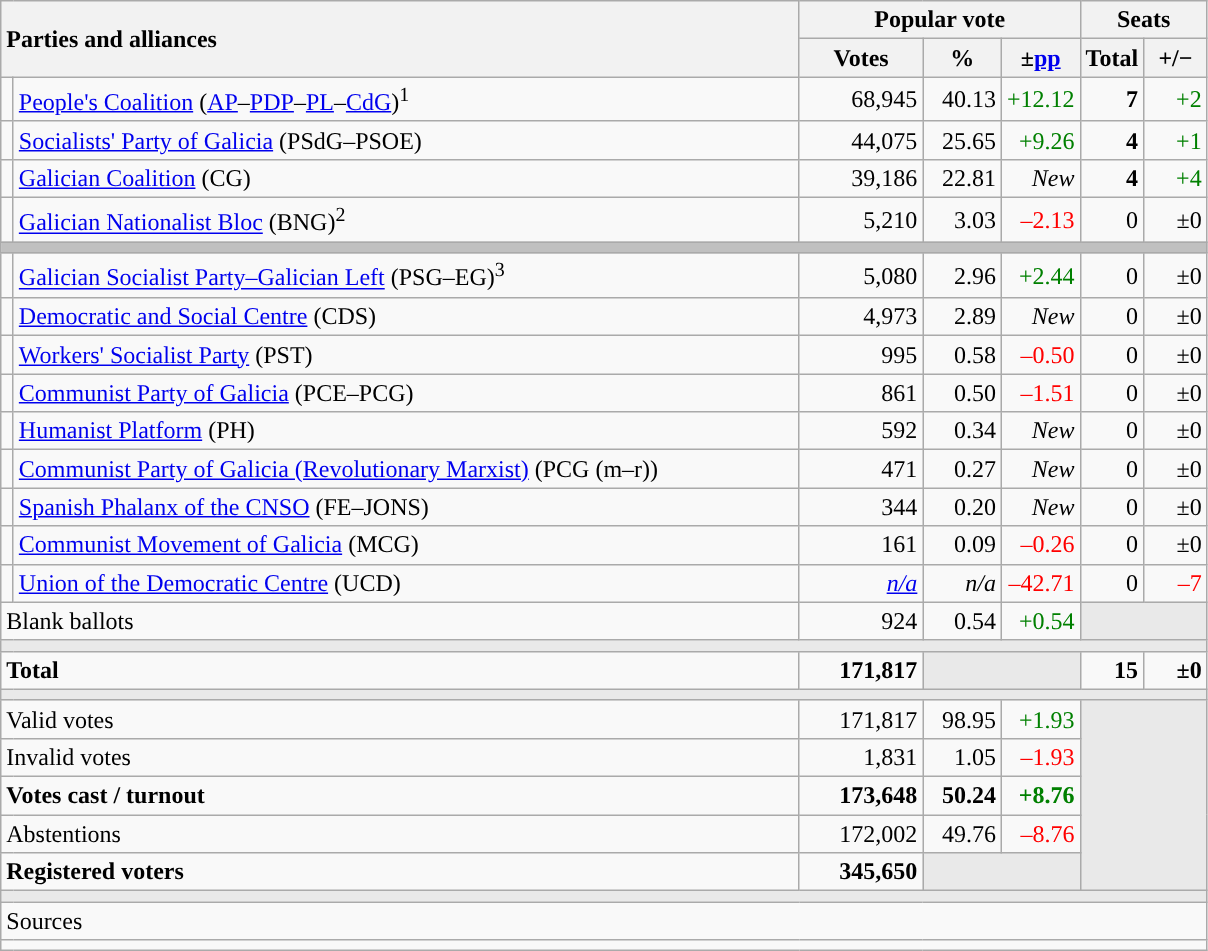<table class="wikitable" style="text-align:right;">
<tr>
<th style="text-align:left;" rowspan="2" colspan="2" width="525">Parties and alliances</th>
<th colspan="3">Popular vote</th>
<th colspan="2">Seats</th>
</tr>
<tr>
<th width="75">Votes</th>
<th width="45">%</th>
<th width="45">±<a href='#'>pp</a></th>
<th width="35">Total</th>
<th width="35">+/−</th>
</tr>
<tr>
<td width="1" style="color:inherit;background:"></td>
<td align="left"><a href='#'>People's Coalition</a> (<a href='#'>AP</a>–<a href='#'>PDP</a>–<a href='#'>PL</a>–<a href='#'>CdG</a>)<sup>1</sup></td>
<td>68,945</td>
<td>40.13</td>
<td style="color:green;">+12.12</td>
<td><strong>7</strong></td>
<td style="color:green;">+2</td>
</tr>
<tr>
<td style="color:inherit;background:"></td>
<td align="left"><a href='#'>Socialists' Party of Galicia</a> (PSdG–PSOE)</td>
<td>44,075</td>
<td>25.65</td>
<td style="color:green;">+9.26</td>
<td><strong>4</strong></td>
<td style="color:green;">+1</td>
</tr>
<tr>
<td style="color:inherit;background:"></td>
<td align="left"><a href='#'>Galician Coalition</a> (CG)</td>
<td>39,186</td>
<td>22.81</td>
<td><em>New</em></td>
<td><strong>4</strong></td>
<td style="color:green;">+4</td>
</tr>
<tr>
<td style="color:inherit;background:"></td>
<td align="left"><a href='#'>Galician Nationalist Bloc</a> (BNG)<sup>2</sup></td>
<td>5,210</td>
<td>3.03</td>
<td style="color:red;">–2.13</td>
<td>0</td>
<td>±0</td>
</tr>
<tr>
<td colspan="7" bgcolor="#C0C0C0"></td>
</tr>
<tr>
<td style="color:inherit;background:"></td>
<td align="left"><a href='#'>Galician Socialist Party–Galician Left</a> (PSG–EG)<sup>3</sup></td>
<td>5,080</td>
<td>2.96</td>
<td style="color:green;">+2.44</td>
<td>0</td>
<td>±0</td>
</tr>
<tr>
<td style="color:inherit;background:"></td>
<td align="left"><a href='#'>Democratic and Social Centre</a> (CDS)</td>
<td>4,973</td>
<td>2.89</td>
<td><em>New</em></td>
<td>0</td>
<td>±0</td>
</tr>
<tr>
<td style="color:inherit;background:"></td>
<td align="left"><a href='#'>Workers' Socialist Party</a> (PST)</td>
<td>995</td>
<td>0.58</td>
<td style="color:red;">–0.50</td>
<td>0</td>
<td>±0</td>
</tr>
<tr>
<td style="color:inherit;background:"></td>
<td align="left"><a href='#'>Communist Party of Galicia</a> (PCE–PCG)</td>
<td>861</td>
<td>0.50</td>
<td style="color:red;">–1.51</td>
<td>0</td>
<td>±0</td>
</tr>
<tr>
<td style="color:inherit;background:"></td>
<td align="left"><a href='#'>Humanist Platform</a> (PH)</td>
<td>592</td>
<td>0.34</td>
<td><em>New</em></td>
<td>0</td>
<td>±0</td>
</tr>
<tr>
<td style="color:inherit;background:"></td>
<td align="left"><a href='#'>Communist Party of Galicia (Revolutionary Marxist)</a> (PCG (m–r))</td>
<td>471</td>
<td>0.27</td>
<td><em>New</em></td>
<td>0</td>
<td>±0</td>
</tr>
<tr>
<td style="color:inherit;background:"></td>
<td align="left"><a href='#'>Spanish Phalanx of the CNSO</a> (FE–JONS)</td>
<td>344</td>
<td>0.20</td>
<td><em>New</em></td>
<td>0</td>
<td>±0</td>
</tr>
<tr>
<td style="color:inherit;background:"></td>
<td align="left"><a href='#'>Communist Movement of Galicia</a> (MCG)</td>
<td>161</td>
<td>0.09</td>
<td style="color:red;">–0.26</td>
<td>0</td>
<td>±0</td>
</tr>
<tr>
<td style="color:inherit;background:"></td>
<td align="left"><a href='#'>Union of the Democratic Centre</a> (UCD)</td>
<td><em><a href='#'>n/a</a></em></td>
<td><em>n/a</em></td>
<td style="color:red;">–42.71</td>
<td>0</td>
<td style="color:red;">–7</td>
</tr>
<tr>
<td align="left" colspan="2">Blank ballots</td>
<td>924</td>
<td>0.54</td>
<td style="color:green;">+0.54</td>
<td bgcolor="#E9E9E9" colspan="2"></td>
</tr>
<tr>
<td colspan="7" bgcolor="#E9E9E9"></td>
</tr>
<tr style="font-weight:bold;">
<td align="left" colspan="2">Total</td>
<td>171,817</td>
<td bgcolor="#E9E9E9" colspan="2"></td>
<td>15</td>
<td>±0</td>
</tr>
<tr>
<td colspan="7" bgcolor="#E9E9E9"></td>
</tr>
<tr>
<td align="left" colspan="2">Valid votes</td>
<td>171,817</td>
<td>98.95</td>
<td style="color:green;">+1.93</td>
<td bgcolor="#E9E9E9" colspan="7" rowspan="5"></td>
</tr>
<tr>
<td align="left" colspan="2">Invalid votes</td>
<td>1,831</td>
<td>1.05</td>
<td style="color:red;">–1.93</td>
</tr>
<tr style="font-weight:bold;">
<td align="left" colspan="2">Votes cast / turnout</td>
<td>173,648</td>
<td>50.24</td>
<td style="color:green;">+8.76</td>
</tr>
<tr>
<td align="left" colspan="2">Abstentions</td>
<td>172,002</td>
<td>49.76</td>
<td style="color:red;">–8.76</td>
</tr>
<tr style="font-weight:bold;">
<td align="left" colspan="2">Registered voters</td>
<td>345,650</td>
<td bgcolor="#E9E9E9" colspan="2"></td>
</tr>
<tr>
<td colspan="7" bgcolor="#E9E9E9"></td>
</tr>
<tr>
<td align="left" colspan="7">Sources</td>
</tr>
<tr>
<td colspan="7" style="text-align:left; max-width:790px;"></td>
</tr>
</table>
